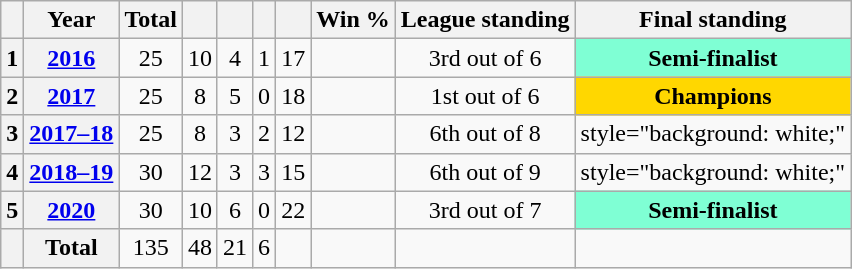<table class="wikitable sortable" style="text-align: center;">
<tr>
<th></th>
<th>Year</th>
<th>Total</th>
<th></th>
<th></th>
<th></th>
<th></th>
<th>Win %</th>
<th>League standing</th>
<th>Final standing</th>
</tr>
<tr>
<th>1</th>
<th><a href='#'>2016</a></th>
<td>25</td>
<td>10</td>
<td>4</td>
<td>1</td>
<td>17</td>
<td></td>
<td>3rd out of 6</td>
<th style="background: #7FFFD4;">Semi-finalist</th>
</tr>
<tr>
<th>2</th>
<th><a href='#'>2017</a></th>
<td>25</td>
<td>8</td>
<td>5</td>
<td>0</td>
<td>18</td>
<td></td>
<td>1st out of 6</td>
<th style="background: gold;">Champions</th>
</tr>
<tr>
<th>3</th>
<th><a href='#'>2017–18</a></th>
<td>25</td>
<td>8</td>
<td>3</td>
<td>2</td>
<td>12</td>
<td></td>
<td>6th out of 8</td>
<td>style="background: white;" </td>
</tr>
<tr>
<th>4</th>
<th><a href='#'>2018–19</a></th>
<td>30</td>
<td>12</td>
<td>3</td>
<td>3</td>
<td>15</td>
<td></td>
<td>6th out of 9</td>
<td>style="background: white;" </td>
</tr>
<tr>
<th>5</th>
<th><a href='#'>2020</a></th>
<td>30</td>
<td>10</td>
<td>6</td>
<td>0</td>
<td>22</td>
<td></td>
<td>3rd out of 7</td>
<th style="background: #7FFFD4;">Semi-finalist</th>
</tr>
<tr>
<th></th>
<th>Total</th>
<td>135</td>
<td>48</td>
<td>21</td>
<td>6</td>
<td></td>
<td></td>
<td></td>
<td></td>
</tr>
</table>
